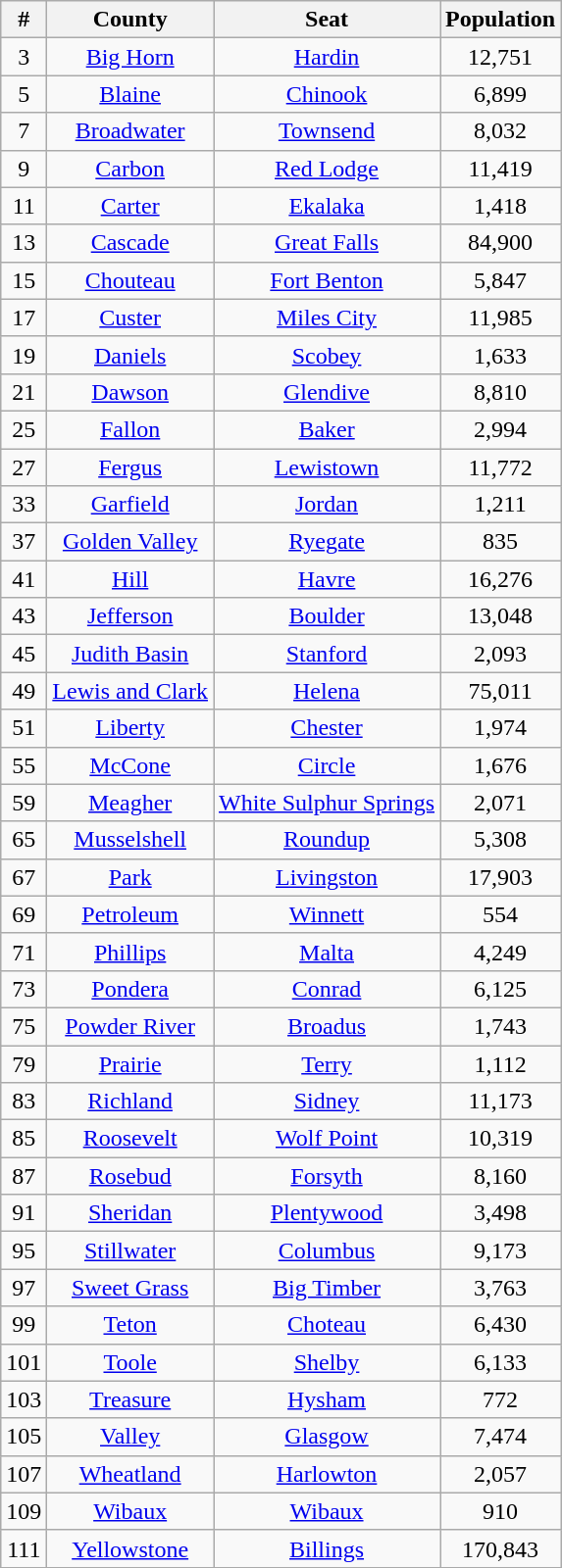<table class="wikitable sortable" style="text-align:center;">
<tr>
<th>#</th>
<th>County</th>
<th>Seat</th>
<th>Population</th>
</tr>
<tr>
<td>3</td>
<td><a href='#'>Big Horn</a></td>
<td><a href='#'>Hardin</a></td>
<td>12,751</td>
</tr>
<tr>
<td>5</td>
<td><a href='#'>Blaine</a></td>
<td><a href='#'>Chinook</a></td>
<td>6,899</td>
</tr>
<tr>
<td>7</td>
<td><a href='#'>Broadwater</a></td>
<td><a href='#'>Townsend</a></td>
<td>8,032</td>
</tr>
<tr>
<td>9</td>
<td><a href='#'>Carbon</a></td>
<td><a href='#'>Red Lodge</a></td>
<td>11,419</td>
</tr>
<tr>
<td>11</td>
<td><a href='#'>Carter</a></td>
<td><a href='#'>Ekalaka</a></td>
<td>1,418</td>
</tr>
<tr>
<td>13</td>
<td><a href='#'>Cascade</a></td>
<td><a href='#'>Great Falls</a></td>
<td>84,900</td>
</tr>
<tr>
<td>15</td>
<td><a href='#'>Chouteau</a></td>
<td><a href='#'>Fort Benton</a></td>
<td>5,847</td>
</tr>
<tr>
<td>17</td>
<td><a href='#'>Custer</a></td>
<td><a href='#'>Miles City</a></td>
<td>11,985</td>
</tr>
<tr>
<td>19</td>
<td><a href='#'>Daniels</a></td>
<td><a href='#'>Scobey</a></td>
<td>1,633</td>
</tr>
<tr>
<td>21</td>
<td><a href='#'>Dawson</a></td>
<td><a href='#'>Glendive</a></td>
<td>8,810</td>
</tr>
<tr>
<td>25</td>
<td><a href='#'>Fallon</a></td>
<td><a href='#'>Baker</a></td>
<td>2,994</td>
</tr>
<tr>
<td>27</td>
<td><a href='#'>Fergus</a></td>
<td><a href='#'>Lewistown</a></td>
<td>11,772</td>
</tr>
<tr>
<td>33</td>
<td><a href='#'>Garfield</a></td>
<td><a href='#'>Jordan</a></td>
<td>1,211</td>
</tr>
<tr>
<td>37</td>
<td><a href='#'>Golden Valley</a></td>
<td><a href='#'>Ryegate</a></td>
<td>835</td>
</tr>
<tr>
<td>41</td>
<td><a href='#'>Hill</a></td>
<td><a href='#'>Havre</a></td>
<td>16,276</td>
</tr>
<tr>
<td>43</td>
<td><a href='#'>Jefferson</a></td>
<td><a href='#'>Boulder</a></td>
<td>13,048</td>
</tr>
<tr>
<td>45</td>
<td><a href='#'>Judith Basin</a></td>
<td><a href='#'>Stanford</a></td>
<td>2,093</td>
</tr>
<tr>
<td>49</td>
<td><a href='#'>Lewis and Clark</a></td>
<td><a href='#'>Helena</a></td>
<td>75,011</td>
</tr>
<tr>
<td>51</td>
<td><a href='#'>Liberty</a></td>
<td><a href='#'>Chester</a></td>
<td>1,974</td>
</tr>
<tr>
<td>55</td>
<td><a href='#'>McCone</a></td>
<td><a href='#'>Circle</a></td>
<td>1,676</td>
</tr>
<tr>
<td>59</td>
<td><a href='#'>Meagher</a></td>
<td><a href='#'>White Sulphur Springs</a></td>
<td>2,071</td>
</tr>
<tr>
<td>65</td>
<td><a href='#'>Musselshell</a></td>
<td><a href='#'>Roundup</a></td>
<td>5,308</td>
</tr>
<tr>
<td>67</td>
<td><a href='#'>Park</a></td>
<td><a href='#'>Livingston</a></td>
<td>17,903</td>
</tr>
<tr>
<td>69</td>
<td><a href='#'>Petroleum</a></td>
<td><a href='#'>Winnett</a></td>
<td>554</td>
</tr>
<tr>
<td>71</td>
<td><a href='#'>Phillips</a></td>
<td><a href='#'>Malta</a></td>
<td>4,249</td>
</tr>
<tr>
<td>73</td>
<td><a href='#'>Pondera</a></td>
<td><a href='#'>Conrad</a></td>
<td>6,125</td>
</tr>
<tr>
<td>75</td>
<td><a href='#'>Powder River</a></td>
<td><a href='#'>Broadus</a></td>
<td>1,743</td>
</tr>
<tr>
<td>79</td>
<td><a href='#'>Prairie</a></td>
<td><a href='#'>Terry</a></td>
<td>1,112</td>
</tr>
<tr>
<td>83</td>
<td><a href='#'>Richland</a></td>
<td><a href='#'>Sidney</a></td>
<td>11,173</td>
</tr>
<tr>
<td>85</td>
<td><a href='#'>Roosevelt</a></td>
<td><a href='#'>Wolf Point</a></td>
<td>10,319</td>
</tr>
<tr>
<td>87</td>
<td><a href='#'>Rosebud</a></td>
<td><a href='#'>Forsyth</a></td>
<td>8,160</td>
</tr>
<tr>
<td>91</td>
<td><a href='#'>Sheridan</a></td>
<td><a href='#'>Plentywood</a></td>
<td>3,498</td>
</tr>
<tr>
<td>95</td>
<td><a href='#'>Stillwater</a></td>
<td><a href='#'>Columbus</a></td>
<td>9,173</td>
</tr>
<tr>
<td>97</td>
<td><a href='#'>Sweet Grass</a></td>
<td><a href='#'>Big Timber</a></td>
<td>3,763</td>
</tr>
<tr>
<td>99</td>
<td><a href='#'>Teton</a></td>
<td><a href='#'>Choteau</a></td>
<td>6,430</td>
</tr>
<tr>
<td>101</td>
<td><a href='#'>Toole</a></td>
<td><a href='#'>Shelby</a></td>
<td>6,133</td>
</tr>
<tr>
<td>103</td>
<td><a href='#'>Treasure</a></td>
<td><a href='#'>Hysham</a></td>
<td>772</td>
</tr>
<tr>
<td>105</td>
<td><a href='#'>Valley</a></td>
<td><a href='#'>Glasgow</a></td>
<td>7,474</td>
</tr>
<tr>
<td>107</td>
<td><a href='#'>Wheatland</a></td>
<td><a href='#'>Harlowton</a></td>
<td>2,057</td>
</tr>
<tr>
<td>109</td>
<td><a href='#'>Wibaux</a></td>
<td><a href='#'>Wibaux</a></td>
<td>910</td>
</tr>
<tr>
<td>111</td>
<td><a href='#'>Yellowstone</a></td>
<td><a href='#'>Billings</a></td>
<td>170,843</td>
</tr>
</table>
